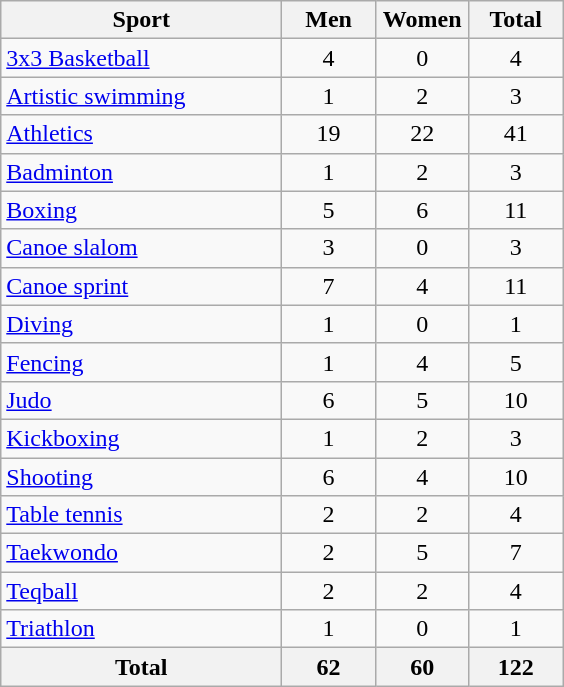<table class="wikitable sortable" style="text-align:center;">
<tr>
<th width=180>Sport</th>
<th width=55>Men</th>
<th width=55>Women</th>
<th width=55>Total</th>
</tr>
<tr>
<td align=left><a href='#'>3x3 Basketball</a></td>
<td>4</td>
<td>0</td>
<td>4</td>
</tr>
<tr>
<td align=left><a href='#'>Artistic swimming</a></td>
<td>1</td>
<td>2</td>
<td>3</td>
</tr>
<tr>
<td align=left><a href='#'>Athletics</a></td>
<td>19</td>
<td>22</td>
<td>41</td>
</tr>
<tr>
<td align=left><a href='#'>Badminton</a></td>
<td>1</td>
<td>2</td>
<td>3</td>
</tr>
<tr>
<td align=left><a href='#'>Boxing</a></td>
<td>5</td>
<td>6</td>
<td>11</td>
</tr>
<tr>
<td align=left><a href='#'>Canoe slalom</a></td>
<td>3</td>
<td>0</td>
<td>3</td>
</tr>
<tr>
<td align=left><a href='#'>Canoe sprint</a></td>
<td>7</td>
<td>4</td>
<td>11</td>
</tr>
<tr>
<td align=left><a href='#'>Diving</a></td>
<td>1</td>
<td>0</td>
<td>1</td>
</tr>
<tr>
<td align=left><a href='#'>Fencing</a></td>
<td>1</td>
<td>4</td>
<td>5</td>
</tr>
<tr>
<td align=left><a href='#'>Judo</a></td>
<td>6</td>
<td>5</td>
<td>10</td>
</tr>
<tr>
<td align=left><a href='#'>Kickboxing</a></td>
<td>1</td>
<td>2</td>
<td>3</td>
</tr>
<tr>
<td align=left><a href='#'>Shooting</a></td>
<td>6</td>
<td>4</td>
<td>10</td>
</tr>
<tr>
<td align=left><a href='#'>Table tennis</a></td>
<td>2</td>
<td>2</td>
<td>4</td>
</tr>
<tr>
<td align=left><a href='#'>Taekwondo</a></td>
<td>2</td>
<td>5</td>
<td>7</td>
</tr>
<tr>
<td align=left><a href='#'>Teqball</a></td>
<td>2</td>
<td>2</td>
<td>4</td>
</tr>
<tr>
<td align=left><a href='#'>Triathlon</a></td>
<td>1</td>
<td>0</td>
<td>1</td>
</tr>
<tr>
<th>Total</th>
<th>62</th>
<th>60</th>
<th>122</th>
</tr>
</table>
